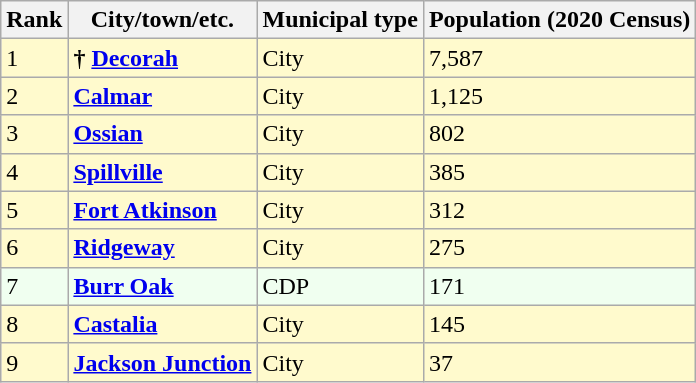<table class="wikitable sortable">
<tr>
<th>Rank</th>
<th>City/town/etc.</th>
<th>Municipal type</th>
<th>Population (2020 Census)</th>
</tr>
<tr style="background-color:#FFFACD;">
<td>1</td>
<td><strong>†</strong> <strong><a href='#'>Decorah</a></strong></td>
<td>City</td>
<td>7,587</td>
</tr>
<tr style="background-color:#FFFACD;">
<td>2</td>
<td><strong><a href='#'>Calmar</a></strong></td>
<td>City</td>
<td>1,125</td>
</tr>
<tr style="background-color:#FFFACD;">
<td>3</td>
<td><strong><a href='#'>Ossian</a></strong></td>
<td>City</td>
<td>802</td>
</tr>
<tr style="background-color:#FFFACD;">
<td>4</td>
<td><strong><a href='#'>Spillville</a></strong></td>
<td>City</td>
<td>385</td>
</tr>
<tr style="background-color:#FFFACD;">
<td>5</td>
<td><strong><a href='#'>Fort Atkinson</a></strong></td>
<td>City</td>
<td>312</td>
</tr>
<tr style="background-color:#FFFACD;">
<td>6</td>
<td><strong><a href='#'>Ridgeway</a></strong></td>
<td>City</td>
<td>275</td>
</tr>
<tr style="background-color:#F0FFF0;">
<td>7</td>
<td><strong><a href='#'>Burr Oak</a></strong></td>
<td>CDP</td>
<td>171</td>
</tr>
<tr style="background-color:#FFFACD;">
<td>8</td>
<td><strong><a href='#'>Castalia</a></strong></td>
<td>City</td>
<td>145</td>
</tr>
<tr style="background-color:#FFFACD;">
<td>9</td>
<td><strong><a href='#'>Jackson Junction</a></strong></td>
<td>City</td>
<td>37</td>
</tr>
</table>
